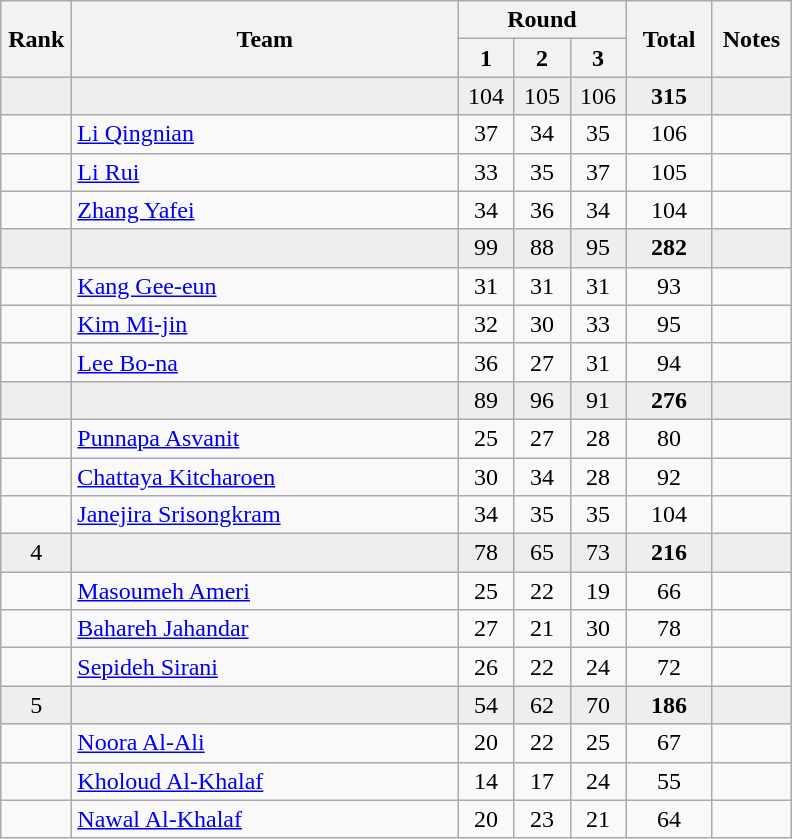<table class="wikitable" style="text-align:center">
<tr>
<th rowspan=2 width=40>Rank</th>
<th rowspan=2 width=250>Team</th>
<th colspan=3>Round</th>
<th rowspan=2 width=50>Total</th>
<th rowspan=2 width=45>Notes</th>
</tr>
<tr>
<th width=30>1</th>
<th width=30>2</th>
<th width=30>3</th>
</tr>
<tr bgcolor=eeeeee>
<td></td>
<td align=left></td>
<td>104</td>
<td>105</td>
<td>106</td>
<td><strong>315</strong></td>
<td></td>
</tr>
<tr>
<td></td>
<td align=left><a href='#'>Li Qingnian</a></td>
<td>37</td>
<td>34</td>
<td>35</td>
<td>106</td>
<td></td>
</tr>
<tr>
<td></td>
<td align=left><a href='#'>Li Rui</a></td>
<td>33</td>
<td>35</td>
<td>37</td>
<td>105</td>
<td></td>
</tr>
<tr>
<td></td>
<td align=left><a href='#'>Zhang Yafei</a></td>
<td>34</td>
<td>36</td>
<td>34</td>
<td>104</td>
<td></td>
</tr>
<tr bgcolor=eeeeee>
<td></td>
<td align=left></td>
<td>99</td>
<td>88</td>
<td>95</td>
<td><strong>282</strong></td>
<td></td>
</tr>
<tr>
<td></td>
<td align=left><a href='#'>Kang Gee-eun</a></td>
<td>31</td>
<td>31</td>
<td>31</td>
<td>93</td>
<td></td>
</tr>
<tr>
<td></td>
<td align=left><a href='#'>Kim Mi-jin</a></td>
<td>32</td>
<td>30</td>
<td>33</td>
<td>95</td>
<td></td>
</tr>
<tr>
<td></td>
<td align=left><a href='#'>Lee Bo-na</a></td>
<td>36</td>
<td>27</td>
<td>31</td>
<td>94</td>
<td></td>
</tr>
<tr bgcolor=eeeeee>
<td></td>
<td align=left></td>
<td>89</td>
<td>96</td>
<td>91</td>
<td><strong>276</strong></td>
<td></td>
</tr>
<tr>
<td></td>
<td align=left><a href='#'>Punnapa Asvanit</a></td>
<td>25</td>
<td>27</td>
<td>28</td>
<td>80</td>
<td></td>
</tr>
<tr>
<td></td>
<td align=left><a href='#'>Chattaya Kitcharoen</a></td>
<td>30</td>
<td>34</td>
<td>28</td>
<td>92</td>
<td></td>
</tr>
<tr>
<td></td>
<td align=left><a href='#'>Janejira Srisongkram</a></td>
<td>34</td>
<td>35</td>
<td>35</td>
<td>104</td>
<td></td>
</tr>
<tr bgcolor=eeeeee>
<td>4</td>
<td align=left></td>
<td>78</td>
<td>65</td>
<td>73</td>
<td><strong>216</strong></td>
<td></td>
</tr>
<tr>
<td></td>
<td align=left><a href='#'>Masoumeh Ameri</a></td>
<td>25</td>
<td>22</td>
<td>19</td>
<td>66</td>
<td></td>
</tr>
<tr>
<td></td>
<td align=left><a href='#'>Bahareh Jahandar</a></td>
<td>27</td>
<td>21</td>
<td>30</td>
<td>78</td>
<td></td>
</tr>
<tr>
<td></td>
<td align=left><a href='#'>Sepideh Sirani</a></td>
<td>26</td>
<td>22</td>
<td>24</td>
<td>72</td>
<td></td>
</tr>
<tr bgcolor=eeeeee>
<td>5</td>
<td align=left></td>
<td>54</td>
<td>62</td>
<td>70</td>
<td><strong>186</strong></td>
<td></td>
</tr>
<tr>
<td></td>
<td align=left><a href='#'>Noora Al-Ali</a></td>
<td>20</td>
<td>22</td>
<td>25</td>
<td>67</td>
<td></td>
</tr>
<tr>
<td></td>
<td align=left><a href='#'>Kholoud Al-Khalaf</a></td>
<td>14</td>
<td>17</td>
<td>24</td>
<td>55</td>
<td></td>
</tr>
<tr>
<td></td>
<td align=left><a href='#'>Nawal Al-Khalaf</a></td>
<td>20</td>
<td>23</td>
<td>21</td>
<td>64</td>
<td></td>
</tr>
</table>
